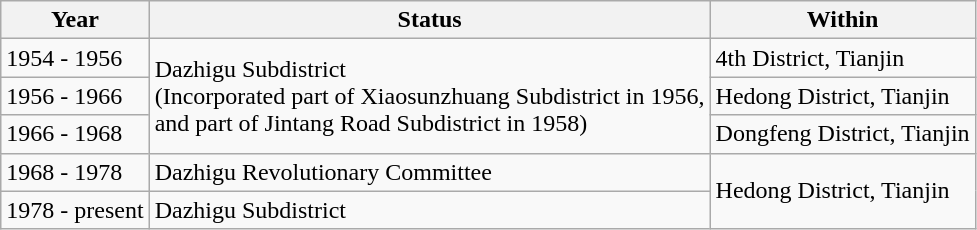<table class="wikitable">
<tr>
<th>Year</th>
<th>Status</th>
<th>Within</th>
</tr>
<tr>
<td>1954 - 1956</td>
<td rowspan="3">Dazhigu Subdistrict<br>(Incorporated part of Xiaosunzhuang Subdistrict in 1956,<br>and part of Jintang Road Subdistrict in 1958)</td>
<td>4th District, Tianjin</td>
</tr>
<tr>
<td>1956 - 1966</td>
<td>Hedong District, Tianjin</td>
</tr>
<tr>
<td>1966 - 1968</td>
<td>Dongfeng District, Tianjin</td>
</tr>
<tr>
<td>1968 - 1978</td>
<td>Dazhigu Revolutionary Committee</td>
<td rowspan="2">Hedong District, Tianjin</td>
</tr>
<tr>
<td>1978 - present</td>
<td>Dazhigu Subdistrict</td>
</tr>
</table>
